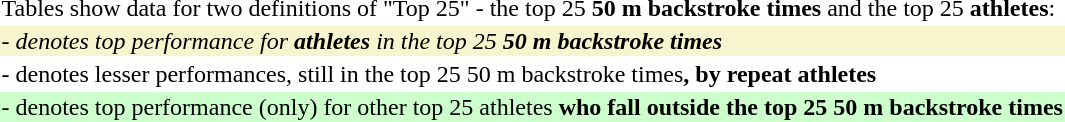<table style="wikitable">
<tr>
<td>Tables show data for two definitions of "Top 25" - the top 25 <strong>50 m backstroke times</strong> and the top 25 <strong>athletes</strong>:</td>
</tr>
<tr>
<td style="background: #f6F5CE"><em>- denotes top performance for <strong>athletes</strong> in the top 25 <strong>50 m backstroke times<strong><em></td>
</tr>
<tr>
<td></em>- denotes lesser performances, still in the top 25 </strong>50 m backstroke times<strong>, by repeat athletes<em></td>
</tr>
<tr>
<td style="background: #CCFFCC"></em>- denotes top performance (only) for other top 25 </strong>athletes<strong> who fall outside the top 25 50 m backstroke times<em></td>
</tr>
</table>
